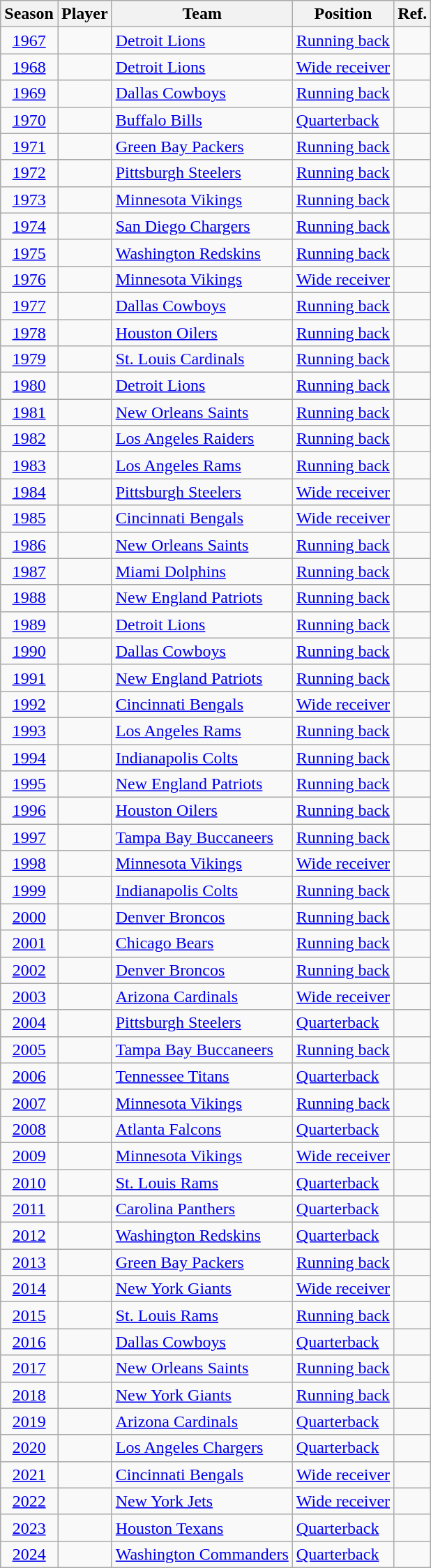<table class="wikitable sortable">
<tr>
<th>Season</th>
<th>Player</th>
<th>Team</th>
<th>Position</th>
<th>Ref.</th>
</tr>
<tr>
<td style="text-align:center"><a href='#'>1967</a></td>
<td></td>
<td><a href='#'>Detroit Lions</a></td>
<td><a href='#'>Running back</a></td>
<td></td>
</tr>
<tr>
<td style="text-align:center"><a href='#'>1968</a></td>
<td></td>
<td><a href='#'>Detroit Lions</a></td>
<td><a href='#'>Wide receiver</a></td>
<td></td>
</tr>
<tr>
<td style="text-align:center"><a href='#'>1969</a></td>
<td></td>
<td><a href='#'>Dallas Cowboys</a></td>
<td><a href='#'>Running back</a></td>
<td></td>
</tr>
<tr>
<td style="text-align:center"><a href='#'>1970</a></td>
<td></td>
<td><a href='#'>Buffalo Bills</a></td>
<td><a href='#'>Quarterback</a></td>
<td></td>
</tr>
<tr>
<td style="text-align:center"><a href='#'>1971</a></td>
<td></td>
<td><a href='#'>Green Bay Packers</a></td>
<td><a href='#'>Running back</a></td>
<td></td>
</tr>
<tr>
<td style="text-align:center"><a href='#'>1972</a></td>
<td></td>
<td><a href='#'>Pittsburgh Steelers</a></td>
<td><a href='#'>Running back</a></td>
<td></td>
</tr>
<tr>
<td style="text-align:center"><a href='#'>1973</a></td>
<td></td>
<td><a href='#'>Minnesota Vikings</a></td>
<td><a href='#'>Running back</a></td>
<td></td>
</tr>
<tr>
<td style="text-align:center"><a href='#'>1974</a></td>
<td></td>
<td><a href='#'>San Diego Chargers</a></td>
<td><a href='#'>Running back</a></td>
<td></td>
</tr>
<tr>
<td style="text-align:center"><a href='#'>1975</a></td>
<td></td>
<td><a href='#'>Washington Redskins</a></td>
<td><a href='#'>Running back</a></td>
<td></td>
</tr>
<tr>
<td style="text-align:center"><a href='#'>1976</a></td>
<td></td>
<td><a href='#'>Minnesota Vikings</a></td>
<td><a href='#'>Wide receiver</a></td>
<td></td>
</tr>
<tr>
<td style="text-align:center"><a href='#'>1977</a></td>
<td></td>
<td><a href='#'>Dallas Cowboys</a></td>
<td><a href='#'>Running back</a></td>
<td></td>
</tr>
<tr>
<td style="text-align:center"><a href='#'>1978</a></td>
<td></td>
<td><a href='#'>Houston Oilers</a></td>
<td><a href='#'>Running back</a></td>
<td></td>
</tr>
<tr>
<td style="text-align:center"><a href='#'>1979</a></td>
<td></td>
<td><a href='#'>St. Louis Cardinals</a></td>
<td><a href='#'>Running back</a></td>
<td></td>
</tr>
<tr>
<td style="text-align:center"><a href='#'>1980</a></td>
<td></td>
<td><a href='#'>Detroit Lions</a></td>
<td><a href='#'>Running back</a></td>
<td></td>
</tr>
<tr>
<td style="text-align:center"><a href='#'>1981</a></td>
<td></td>
<td><a href='#'>New Orleans Saints</a></td>
<td><a href='#'>Running back</a></td>
<td></td>
</tr>
<tr>
<td style="text-align:center"><a href='#'>1982</a></td>
<td></td>
<td><a href='#'>Los Angeles Raiders</a></td>
<td><a href='#'>Running back</a></td>
<td></td>
</tr>
<tr>
<td style="text-align:center"><a href='#'>1983</a></td>
<td></td>
<td><a href='#'>Los Angeles Rams</a></td>
<td><a href='#'>Running back</a></td>
<td></td>
</tr>
<tr>
<td style="text-align:center"><a href='#'>1984</a></td>
<td></td>
<td><a href='#'>Pittsburgh Steelers</a></td>
<td><a href='#'>Wide receiver</a></td>
<td></td>
</tr>
<tr>
<td style="text-align:center"><a href='#'>1985</a></td>
<td></td>
<td><a href='#'>Cincinnati Bengals</a></td>
<td><a href='#'>Wide receiver</a></td>
<td></td>
</tr>
<tr>
<td style="text-align:center"><a href='#'>1986</a></td>
<td></td>
<td><a href='#'>New Orleans Saints</a></td>
<td><a href='#'>Running back</a></td>
<td></td>
</tr>
<tr>
<td style="text-align:center"><a href='#'>1987</a></td>
<td></td>
<td><a href='#'>Miami Dolphins</a></td>
<td><a href='#'>Running back</a></td>
<td></td>
</tr>
<tr>
<td style="text-align:center"><a href='#'>1988</a></td>
<td></td>
<td><a href='#'>New England Patriots</a></td>
<td><a href='#'>Running back</a></td>
<td></td>
</tr>
<tr>
<td style="text-align:center"><a href='#'>1989</a></td>
<td></td>
<td><a href='#'>Detroit Lions</a></td>
<td><a href='#'>Running back</a></td>
<td></td>
</tr>
<tr>
<td style="text-align:center"><a href='#'>1990</a></td>
<td></td>
<td><a href='#'>Dallas Cowboys</a></td>
<td><a href='#'>Running back</a></td>
<td></td>
</tr>
<tr>
<td style="text-align:center"><a href='#'>1991</a></td>
<td></td>
<td><a href='#'>New England Patriots</a></td>
<td><a href='#'>Running back</a></td>
<td></td>
</tr>
<tr>
<td style="text-align:center"><a href='#'>1992</a></td>
<td></td>
<td><a href='#'>Cincinnati Bengals</a></td>
<td><a href='#'>Wide receiver</a></td>
<td></td>
</tr>
<tr>
<td style="text-align:center"><a href='#'>1993</a></td>
<td></td>
<td><a href='#'>Los Angeles Rams</a></td>
<td><a href='#'>Running back</a></td>
<td></td>
</tr>
<tr>
<td style="text-align:center"><a href='#'>1994</a></td>
<td></td>
<td><a href='#'>Indianapolis Colts</a></td>
<td><a href='#'>Running back</a></td>
<td></td>
</tr>
<tr>
<td style="text-align:center"><a href='#'>1995</a></td>
<td></td>
<td><a href='#'>New England Patriots</a></td>
<td><a href='#'>Running back</a></td>
<td></td>
</tr>
<tr>
<td style="text-align:center"><a href='#'>1996</a></td>
<td></td>
<td><a href='#'>Houston Oilers</a></td>
<td><a href='#'>Running back</a></td>
<td></td>
</tr>
<tr>
<td style="text-align:center"><a href='#'>1997</a></td>
<td></td>
<td><a href='#'>Tampa Bay Buccaneers</a></td>
<td><a href='#'>Running back</a></td>
<td></td>
</tr>
<tr>
<td style="text-align:center"><a href='#'>1998</a></td>
<td></td>
<td><a href='#'>Minnesota Vikings</a></td>
<td><a href='#'>Wide receiver</a></td>
<td></td>
</tr>
<tr>
<td style="text-align:center"><a href='#'>1999</a></td>
<td></td>
<td><a href='#'>Indianapolis Colts</a></td>
<td><a href='#'>Running back</a></td>
<td></td>
</tr>
<tr>
<td style="text-align:center"><a href='#'>2000</a></td>
<td></td>
<td><a href='#'>Denver Broncos</a></td>
<td><a href='#'>Running back</a></td>
<td></td>
</tr>
<tr>
<td style="text-align:center"><a href='#'>2001</a></td>
<td></td>
<td><a href='#'>Chicago Bears</a></td>
<td><a href='#'>Running back</a></td>
<td></td>
</tr>
<tr>
<td style="text-align:center"><a href='#'>2002</a></td>
<td></td>
<td><a href='#'>Denver Broncos</a></td>
<td><a href='#'>Running back</a></td>
<td></td>
</tr>
<tr>
<td style="text-align:center"><a href='#'>2003</a></td>
<td></td>
<td><a href='#'>Arizona Cardinals</a></td>
<td><a href='#'>Wide receiver</a></td>
<td></td>
</tr>
<tr>
<td style="text-align:center"><a href='#'>2004</a></td>
<td></td>
<td><a href='#'>Pittsburgh Steelers</a></td>
<td><a href='#'>Quarterback</a></td>
<td></td>
</tr>
<tr>
<td style="text-align:center"><a href='#'>2005</a></td>
<td></td>
<td><a href='#'>Tampa Bay Buccaneers</a></td>
<td><a href='#'>Running back</a></td>
<td></td>
</tr>
<tr>
<td style="text-align:center"><a href='#'>2006</a></td>
<td></td>
<td><a href='#'>Tennessee Titans</a></td>
<td><a href='#'>Quarterback</a></td>
<td></td>
</tr>
<tr>
<td style="text-align:center"><a href='#'>2007</a></td>
<td></td>
<td><a href='#'>Minnesota Vikings</a></td>
<td><a href='#'>Running back</a></td>
<td></td>
</tr>
<tr>
<td style="text-align:center"><a href='#'>2008</a></td>
<td></td>
<td><a href='#'>Atlanta Falcons</a></td>
<td><a href='#'>Quarterback</a></td>
<td></td>
</tr>
<tr>
<td style="text-align:center"><a href='#'>2009</a></td>
<td></td>
<td><a href='#'>Minnesota Vikings</a></td>
<td><a href='#'>Wide receiver</a></td>
<td></td>
</tr>
<tr>
<td style="text-align:center"><a href='#'>2010</a></td>
<td></td>
<td><a href='#'>St. Louis Rams</a></td>
<td><a href='#'>Quarterback</a></td>
<td></td>
</tr>
<tr>
<td style="text-align:center"><a href='#'>2011</a></td>
<td></td>
<td><a href='#'>Carolina Panthers</a></td>
<td><a href='#'>Quarterback</a></td>
<td></td>
</tr>
<tr>
<td style="text-align:center"><a href='#'>2012</a></td>
<td></td>
<td><a href='#'>Washington Redskins</a></td>
<td><a href='#'>Quarterback</a></td>
<td></td>
</tr>
<tr>
<td style="text-align:center"><a href='#'>2013</a></td>
<td></td>
<td><a href='#'>Green Bay Packers</a></td>
<td><a href='#'>Running back</a></td>
<td></td>
</tr>
<tr>
<td style="text-align:center"><a href='#'>2014</a></td>
<td></td>
<td><a href='#'>New York Giants</a></td>
<td><a href='#'>Wide receiver</a></td>
<td></td>
</tr>
<tr>
<td style="text-align:center"><a href='#'>2015</a></td>
<td></td>
<td><a href='#'>St. Louis Rams</a></td>
<td><a href='#'>Running back</a></td>
<td></td>
</tr>
<tr>
<td style="text-align:center;"><a href='#'>2016</a></td>
<td></td>
<td><a href='#'>Dallas Cowboys</a></td>
<td><a href='#'>Quarterback</a></td>
<td></td>
</tr>
<tr>
<td style="text-align:center;"><a href='#'>2017</a></td>
<td></td>
<td><a href='#'>New Orleans Saints</a></td>
<td><a href='#'>Running back</a></td>
<td></td>
</tr>
<tr>
<td style="text-align:center;"><a href='#'>2018</a></td>
<td></td>
<td><a href='#'>New York Giants</a></td>
<td><a href='#'>Running back</a></td>
<td></td>
</tr>
<tr>
<td style="text-align:center;"><a href='#'>2019</a></td>
<td></td>
<td><a href='#'>Arizona Cardinals</a></td>
<td><a href='#'>Quarterback</a></td>
<td></td>
</tr>
<tr>
<td style="text-align:center;"><a href='#'>2020</a></td>
<td></td>
<td><a href='#'>Los Angeles Chargers</a></td>
<td><a href='#'>Quarterback</a></td>
<td></td>
</tr>
<tr>
<td style="text-align:center;"><a href='#'>2021</a></td>
<td></td>
<td><a href='#'>Cincinnati Bengals</a></td>
<td><a href='#'>Wide receiver</a></td>
<td></td>
</tr>
<tr>
<td style="text-align:center;"><a href='#'>2022</a></td>
<td></td>
<td><a href='#'>New York Jets</a></td>
<td><a href='#'>Wide receiver</a></td>
<td></td>
</tr>
<tr>
<td style="text-align:center;"><a href='#'>2023</a></td>
<td></td>
<td><a href='#'>Houston Texans</a></td>
<td><a href='#'>Quarterback</a></td>
<td></td>
</tr>
<tr>
<td style="text-align:center;"><a href='#'>2024</a></td>
<td></td>
<td><a href='#'>Washington Commanders</a></td>
<td><a href='#'>Quarterback</a></td>
<td></td>
</tr>
</table>
